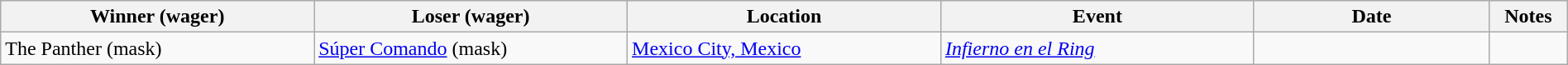<table class="wikitable" width=100%>
<tr>
<th width=20%>Winner (wager)</th>
<th width=20%>Loser (wager)</th>
<th width=20%>Location</th>
<th width=20%>Event</th>
<th width=15%>Date</th>
<th width=5%>Notes</th>
</tr>
<tr>
<td>The Panther (mask)</td>
<td><a href='#'>Súper Comando</a> (mask)</td>
<td><a href='#'>Mexico City, Mexico</a></td>
<td><em><a href='#'>Infierno en el Ring</a></em></td>
<td></td>
<td></td>
</tr>
</table>
